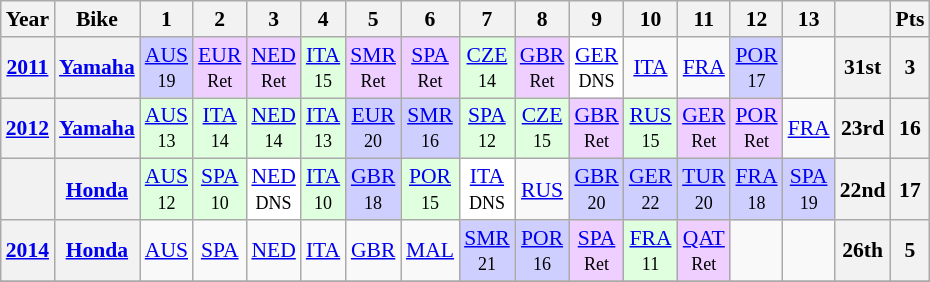<table class="wikitable" style="text-align:center; font-size:90%">
<tr>
<th>Year</th>
<th>Bike</th>
<th>1</th>
<th>2</th>
<th>3</th>
<th>4</th>
<th>5</th>
<th>6</th>
<th>7</th>
<th>8</th>
<th>9</th>
<th>10</th>
<th>11</th>
<th>12</th>
<th>13</th>
<th></th>
<th>Pts</th>
</tr>
<tr>
<th><a href='#'>2011</a></th>
<th><a href='#'>Yamaha</a></th>
<td style="background:#CFCFFF;"><a href='#'>AUS</a><br><small>19</small></td>
<td style="background:#EFCFFF;"><a href='#'>EUR</a><br><small>Ret</small></td>
<td style="background:#EFCFFF;"><a href='#'>NED</a><br><small>Ret</small></td>
<td style="background:#DFFFDF;"><a href='#'>ITA</a><br><small>15</small></td>
<td style="background:#EFCFFF;"><a href='#'>SMR</a><br><small>Ret</small></td>
<td style="background:#EFCFFF;"><a href='#'>SPA</a><br><small>Ret</small></td>
<td style="background:#DFFFDF;"><a href='#'>CZE</a><br><small>14</small></td>
<td style="background:#EFCFFF;"><a href='#'>GBR</a><br><small>Ret</small></td>
<td style="background:#FFFFFF;"><a href='#'>GER</a><br><small>DNS</small></td>
<td><a href='#'>ITA</a></td>
<td><a href='#'>FRA</a></td>
<td style="background:#CFCFFF;"><a href='#'>POR</a><br><small>17</small></td>
<td></td>
<th>31st</th>
<th>3</th>
</tr>
<tr>
<th><a href='#'>2012</a></th>
<th><a href='#'>Yamaha</a></th>
<td style="background:#DFFFDF;"><a href='#'>AUS</a><br><small>13</small></td>
<td style="background:#DFFFDF;"><a href='#'>ITA</a><br><small>14</small></td>
<td style="background:#DFFFDF;"><a href='#'>NED</a><br><small>14</small></td>
<td style="background:#DFFFDF;"><a href='#'>ITA</a><br><small>13</small></td>
<td style="background:#CFCFFF;"><a href='#'>EUR</a><br><small>20</small></td>
<td style="background:#CFCFFF;"><a href='#'>SMR</a><br><small>16</small></td>
<td style="background:#DFFFDF;"><a href='#'>SPA</a><br><small>12</small></td>
<td style="background:#DFFFDF;"><a href='#'>CZE</a><br><small>15</small></td>
<td style="background:#EFCFFF;"><a href='#'>GBR</a><br><small>Ret</small></td>
<td style="background:#DFFFDF;"><a href='#'>RUS</a><br><small>15</small></td>
<td style="background:#EFCFFF;"><a href='#'>GER</a><br><small>Ret</small></td>
<td style="background:#EFCFFF;"><a href='#'>POR</a><br><small>Ret</small></td>
<td><a href='#'>FRA</a></td>
<th>23rd</th>
<th>16</th>
</tr>
<tr>
<th></th>
<th><a href='#'>Honda</a></th>
<td style="background:#DFFFDF;"><a href='#'>AUS</a><br><small>12</small></td>
<td style="background:#DFFFDF;"><a href='#'>SPA</a><br><small>10</small></td>
<td style="background:#FFFFFF;"><a href='#'>NED</a><br><small>DNS</small></td>
<td style="background:#DFFFDF;"><a href='#'>ITA</a><br><small>10</small></td>
<td style="background:#CFCFFF;"><a href='#'>GBR</a><br><small>18</small></td>
<td style="background:#DFFFDF;"><a href='#'>POR</a><br><small>15</small></td>
<td style="background:#FFFFFF;"><a href='#'>ITA</a><br><small>DNS</small></td>
<td><a href='#'>RUS</a></td>
<td style="background:#CFCFFF;"><a href='#'>GBR</a><br><small>20</small></td>
<td style="background:#CFCFFF;"><a href='#'>GER</a><br><small>22</small></td>
<td style="background:#CFCFFF;"><a href='#'>TUR</a><br><small>20</small></td>
<td style="background:#CFCFFF;"><a href='#'>FRA</a><br><small>18</small></td>
<td style="background:#CFCFFF;"><a href='#'>SPA</a><br><small>19</small></td>
<th>22nd</th>
<th>17</th>
</tr>
<tr>
<th><a href='#'>2014</a></th>
<th><a href='#'>Honda</a></th>
<td><a href='#'>AUS</a></td>
<td><a href='#'>SPA</a></td>
<td><a href='#'>NED</a></td>
<td><a href='#'>ITA</a></td>
<td><a href='#'>GBR</a></td>
<td><a href='#'>MAL</a></td>
<td style="background:#CFCFFF;"><a href='#'>SMR</a><br><small>21</small></td>
<td style="background:#CFCFFF;"><a href='#'>POR</a><br><small>16</small></td>
<td style="background:#EFCFFF;"><a href='#'>SPA</a><br><small>Ret</small></td>
<td style="background:#DFFFDF;"><a href='#'>FRA</a><br><small>11</small></td>
<td style="background:#EFCFFF;"><a href='#'>QAT</a><br><small>Ret</small></td>
<td></td>
<td></td>
<th>26th</th>
<th>5</th>
</tr>
<tr>
</tr>
</table>
